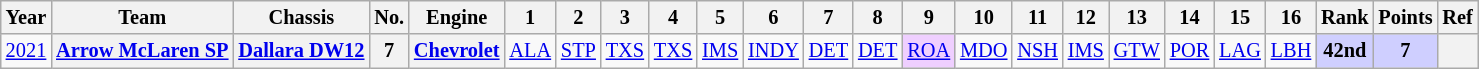<table class="wikitable" style="text-align:center; font-size:85%">
<tr>
<th>Year</th>
<th>Team</th>
<th>Chassis</th>
<th>No.</th>
<th>Engine</th>
<th>1</th>
<th>2</th>
<th>3</th>
<th>4</th>
<th>5</th>
<th>6</th>
<th>7</th>
<th>8</th>
<th>9</th>
<th>10</th>
<th>11</th>
<th>12</th>
<th>13</th>
<th>14</th>
<th>15</th>
<th>16</th>
<th>Rank</th>
<th>Points</th>
<th>Ref</th>
</tr>
<tr>
<td><a href='#'>2021</a></td>
<th nowrap><a href='#'>Arrow McLaren SP</a></th>
<th nowrap><a href='#'>Dallara DW12</a></th>
<th>7</th>
<th nowrap><a href='#'>Chevrolet</a></th>
<td><a href='#'>ALA</a></td>
<td><a href='#'>STP</a></td>
<td><a href='#'>TXS</a></td>
<td><a href='#'>TXS</a></td>
<td><a href='#'>IMS</a></td>
<td><a href='#'>INDY</a></td>
<td><a href='#'>DET</a></td>
<td><a href='#'>DET</a></td>
<td style="background:#EFCFFF;"><a href='#'>ROA</a><br></td>
<td><a href='#'>MDO</a></td>
<td><a href='#'>NSH</a></td>
<td><a href='#'>IMS</a></td>
<td><a href='#'>GTW</a></td>
<td><a href='#'>POR</a></td>
<td><a href='#'>LAG</a></td>
<td><a href='#'>LBH</a></td>
<th style="background:#CFCFFF;">42nd</th>
<th style="background:#CFCFFF;">7</th>
<th></th>
</tr>
</table>
